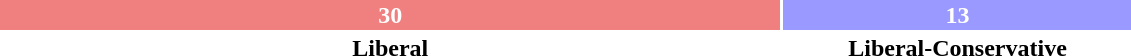<table style="width:60%; text-align:center;">
<tr style="color:white;">
<td style="background:#F08080; width:67.77%;"><strong>30</strong></td>
<td style="background:#9999FF; width:30.23%;"><strong>13</strong></td>
</tr>
<tr>
<td><span><strong>Liberal</strong></span></td>
<td><span><strong>Liberal-Conservative</strong></span></td>
</tr>
</table>
